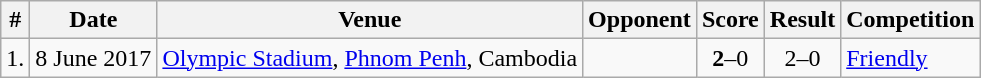<table class="wikitable" style="text-align:left;">
<tr>
<th>#</th>
<th>Date</th>
<th>Venue</th>
<th>Opponent</th>
<th>Score</th>
<th>Result</th>
<th>Competition</th>
</tr>
<tr>
<td>1.</td>
<td>8 June 2017</td>
<td><a href='#'>Olympic Stadium</a>, <a href='#'>Phnom Penh</a>, Cambodia</td>
<td></td>
<td align=center><strong>2</strong>–0</td>
<td align=center>2–0</td>
<td><a href='#'>Friendly</a></td>
</tr>
</table>
